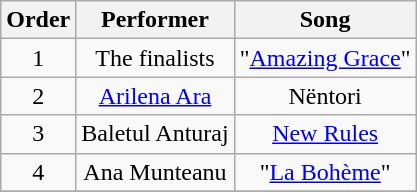<table class="wikitable" style="text-align:center">
<tr>
<th>Order</th>
<th>Performer</th>
<th>Song</th>
</tr>
<tr>
<td>1</td>
<td>The finalists</td>
<td>"<a href='#'>Amazing Grace</a>"</td>
</tr>
<tr>
<td>2</td>
<td><a href='#'>Arilena Ara</a></td>
<td>Nëntori</td>
</tr>
<tr>
<td>3</td>
<td>Baletul Anturaj</td>
<td><a href='#'>New Rules</a></td>
</tr>
<tr>
<td>4</td>
<td>Ana Munteanu</td>
<td>"<a href='#'>La Bohème</a>"</td>
</tr>
<tr>
</tr>
</table>
